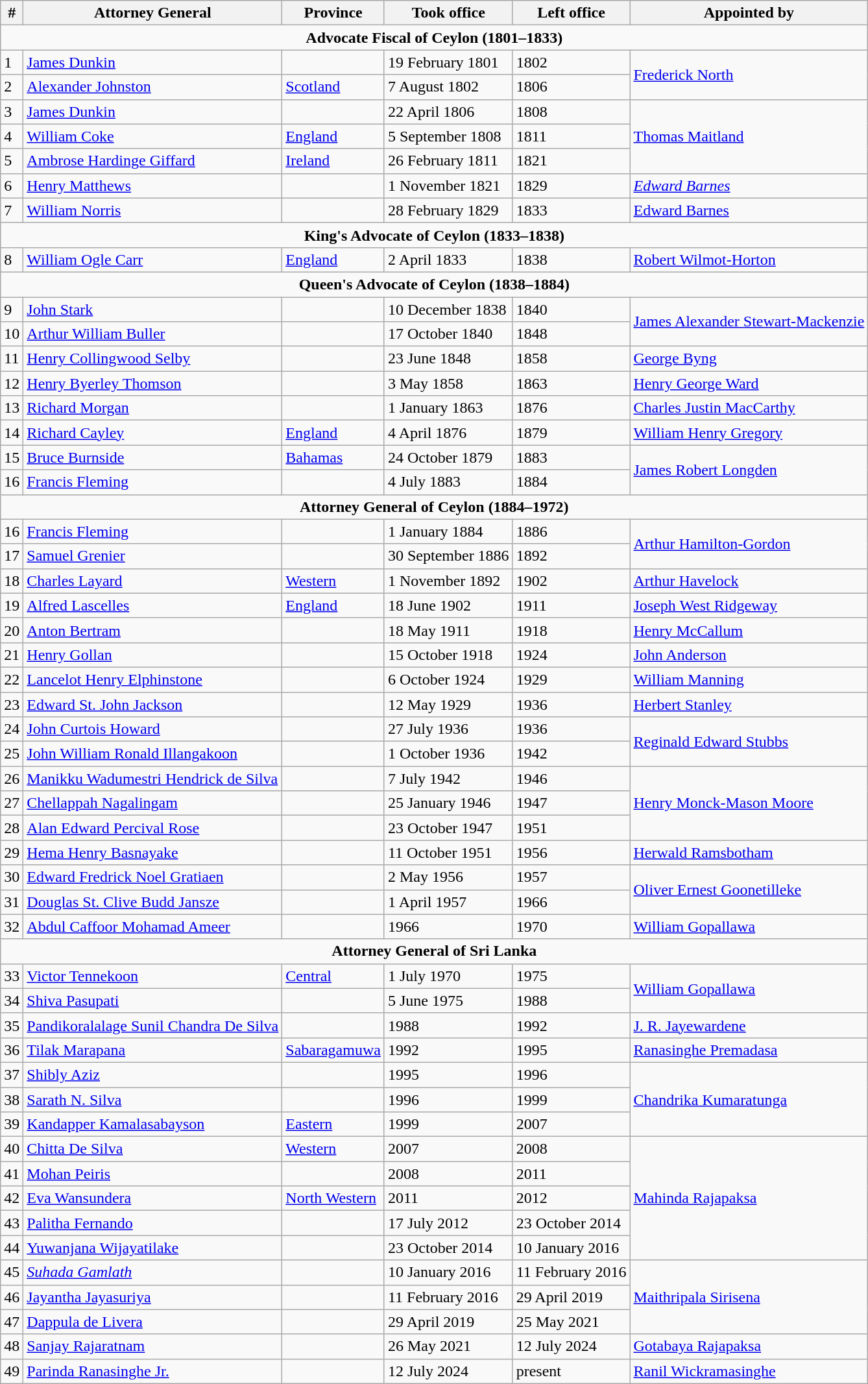<table class="wikitable sortable" text-align:center">
<tr>
<th>#</th>
<th>Attorney General</th>
<th>Province</th>
<th>Took office</th>
<th>Left office</th>
<th>Appointed by</th>
</tr>
<tr>
<td colspan=6 align=center><strong>Advocate Fiscal of Ceylon (1801–1833)</strong></td>
</tr>
<tr>
<td>1</td>
<td><a href='#'>James Dunkin</a></td>
<td></td>
<td>19 February 1801</td>
<td>1802</td>
<td rowspan=2><a href='#'>Frederick North</a></td>
</tr>
<tr>
<td>2</td>
<td><a href='#'>Alexander Johnston</a></td>
<td><a href='#'>Scotland</a></td>
<td>7 August 1802</td>
<td>1806</td>
</tr>
<tr>
<td>3</td>
<td><a href='#'>James Dunkin</a></td>
<td></td>
<td>22 April 1806</td>
<td>1808</td>
<td rowspan=3><a href='#'>Thomas Maitland</a></td>
</tr>
<tr>
<td>4</td>
<td><a href='#'>William Coke</a></td>
<td><a href='#'>England</a></td>
<td>5 September 1808</td>
<td>1811</td>
</tr>
<tr>
<td>5</td>
<td><a href='#'>Ambrose Hardinge Giffard</a></td>
<td><a href='#'>Ireland</a></td>
<td>26 February 1811</td>
<td>1821</td>
</tr>
<tr>
<td>6</td>
<td><a href='#'>Henry Matthews</a></td>
<td></td>
<td>1 November 1821</td>
<td>1829</td>
<td><em><a href='#'>Edward Barnes</a></em></td>
</tr>
<tr>
<td>7</td>
<td><a href='#'>William Norris</a></td>
<td></td>
<td>28 February 1829</td>
<td>1833</td>
<td><a href='#'>Edward Barnes</a></td>
</tr>
<tr>
<td colspan=6 align=center><strong>King's Advocate of Ceylon (1833–1838)</strong></td>
</tr>
<tr>
<td>8</td>
<td><a href='#'>William Ogle Carr</a></td>
<td><a href='#'>England</a></td>
<td>2 April 1833</td>
<td>1838</td>
<td><a href='#'>Robert Wilmot-Horton</a></td>
</tr>
<tr>
<td colspan=6 align=center><strong>Queen's Advocate of Ceylon (1838–1884)</strong></td>
</tr>
<tr>
<td>9</td>
<td><a href='#'>John Stark</a></td>
<td></td>
<td>10 December 1838</td>
<td>1840</td>
<td rowspan=2><a href='#'>James Alexander Stewart-Mackenzie</a></td>
</tr>
<tr>
<td>10</td>
<td><a href='#'>Arthur William Buller</a></td>
<td></td>
<td>17 October 1840</td>
<td>1848</td>
</tr>
<tr>
<td>11</td>
<td><a href='#'>Henry Collingwood Selby</a></td>
<td></td>
<td>23 June 1848</td>
<td>1858</td>
<td><a href='#'>George Byng</a></td>
</tr>
<tr>
<td>12</td>
<td><a href='#'>Henry Byerley Thomson</a></td>
<td></td>
<td>3 May 1858</td>
<td>1863</td>
<td><a href='#'>Henry George Ward</a></td>
</tr>
<tr>
<td>13</td>
<td><a href='#'>Richard Morgan</a></td>
<td></td>
<td>1 January 1863</td>
<td>1876</td>
<td><a href='#'>Charles Justin MacCarthy</a></td>
</tr>
<tr>
<td>14</td>
<td><a href='#'>Richard Cayley</a></td>
<td><a href='#'>England</a></td>
<td>4 April 1876</td>
<td>1879</td>
<td><a href='#'>William Henry Gregory</a></td>
</tr>
<tr>
<td>15</td>
<td><a href='#'>Bruce Burnside</a></td>
<td><a href='#'>Bahamas</a></td>
<td>24 October 1879</td>
<td>1883</td>
<td rowspan=2><a href='#'>James Robert Longden</a></td>
</tr>
<tr>
<td>16</td>
<td><a href='#'>Francis Fleming</a></td>
<td></td>
<td>4 July 1883</td>
<td>1884</td>
</tr>
<tr>
<td colspan=6 align=center><strong>Attorney General of Ceylon (1884–1972)</strong></td>
</tr>
<tr>
<td>16</td>
<td><a href='#'>Francis Fleming</a></td>
<td></td>
<td>1 January 1884</td>
<td>1886</td>
<td rowspan=2><a href='#'>Arthur Hamilton-Gordon</a></td>
</tr>
<tr>
<td>17</td>
<td><a href='#'>Samuel Grenier</a></td>
<td></td>
<td>30 September 1886</td>
<td>1892</td>
</tr>
<tr>
<td>18</td>
<td><a href='#'>Charles Layard</a></td>
<td><a href='#'>Western</a></td>
<td>1 November 1892</td>
<td>1902</td>
<td><a href='#'>Arthur Havelock</a></td>
</tr>
<tr>
<td>19</td>
<td><a href='#'>Alfred Lascelles</a></td>
<td><a href='#'>England</a></td>
<td>18 June 1902</td>
<td>1911</td>
<td><a href='#'>Joseph West Ridgeway</a></td>
</tr>
<tr>
<td>20</td>
<td><a href='#'>Anton Bertram</a></td>
<td></td>
<td>18 May 1911</td>
<td>1918</td>
<td><a href='#'>Henry McCallum</a></td>
</tr>
<tr>
<td>21</td>
<td><a href='#'>Henry Gollan</a></td>
<td></td>
<td>15 October 1918</td>
<td>1924</td>
<td><a href='#'>John Anderson</a></td>
</tr>
<tr>
<td>22</td>
<td><a href='#'>Lancelot Henry Elphinstone</a></td>
<td></td>
<td>6 October 1924</td>
<td>1929</td>
<td><a href='#'>William Manning</a></td>
</tr>
<tr>
<td>23</td>
<td><a href='#'>Edward St. John Jackson</a></td>
<td></td>
<td>12 May 1929</td>
<td>1936</td>
<td><a href='#'>Herbert Stanley</a></td>
</tr>
<tr>
<td>24</td>
<td><a href='#'>John Curtois Howard</a></td>
<td></td>
<td>27 July 1936</td>
<td>1936</td>
<td rowspan=2><a href='#'>Reginald Edward Stubbs</a></td>
</tr>
<tr>
<td>25</td>
<td><a href='#'>John William Ronald Illangakoon</a></td>
<td></td>
<td>1 October 1936</td>
<td>1942</td>
</tr>
<tr>
<td>26</td>
<td><a href='#'>Manikku Wadumestri Hendrick de Silva</a></td>
<td></td>
<td>7 July 1942</td>
<td>1946</td>
<td rowspan=3><a href='#'>Henry Monck-Mason Moore</a></td>
</tr>
<tr>
<td>27</td>
<td><a href='#'>Chellappah Nagalingam</a></td>
<td></td>
<td>25 January 1946</td>
<td>1947</td>
</tr>
<tr>
<td>28</td>
<td><a href='#'>Alan Edward Percival Rose</a></td>
<td></td>
<td>23 October 1947</td>
<td>1951</td>
</tr>
<tr>
<td>29</td>
<td><a href='#'>Hema Henry Basnayake</a></td>
<td></td>
<td>11 October 1951</td>
<td>1956</td>
<td><a href='#'>Herwald Ramsbotham</a></td>
</tr>
<tr>
<td>30</td>
<td><a href='#'>Edward Fredrick Noel Gratiaen</a></td>
<td></td>
<td>2 May 1956</td>
<td>1957</td>
<td rowspan=2><a href='#'>Oliver Ernest Goonetilleke</a></td>
</tr>
<tr>
<td>31</td>
<td><a href='#'>Douglas St. Clive Budd Jansze</a></td>
<td></td>
<td>1 April 1957</td>
<td>1966</td>
</tr>
<tr>
<td>32</td>
<td><a href='#'>Abdul Caffoor Mohamad Ameer</a></td>
<td></td>
<td>1966</td>
<td>1970</td>
<td><a href='#'>William Gopallawa</a></td>
</tr>
<tr>
<td colspan=6 align=center><strong>Attorney General of Sri Lanka</strong></td>
</tr>
<tr>
<td>33</td>
<td><a href='#'>Victor Tennekoon</a></td>
<td><a href='#'>Central</a></td>
<td>1 July 1970</td>
<td>1975</td>
<td rowspan=2><a href='#'>William Gopallawa</a></td>
</tr>
<tr>
<td>34</td>
<td><a href='#'>Shiva Pasupati</a></td>
<td></td>
<td>5 June 1975</td>
<td>1988</td>
</tr>
<tr>
<td>35</td>
<td><a href='#'>Pandikoralalage Sunil Chandra De Silva</a></td>
<td></td>
<td>1988</td>
<td>1992</td>
<td><a href='#'>J. R. Jayewardene</a></td>
</tr>
<tr>
<td>36</td>
<td><a href='#'>Tilak Marapana</a></td>
<td><a href='#'>Sabaragamuwa</a></td>
<td>1992</td>
<td>1995</td>
<td><a href='#'>Ranasinghe Premadasa</a></td>
</tr>
<tr>
<td>37</td>
<td><a href='#'>Shibly Aziz</a></td>
<td></td>
<td>1995</td>
<td>1996</td>
<td rowspan=3><a href='#'>Chandrika Kumaratunga</a></td>
</tr>
<tr>
<td>38</td>
<td><a href='#'>Sarath N. Silva</a></td>
<td></td>
<td>1996</td>
<td>1999</td>
</tr>
<tr>
<td>39</td>
<td><a href='#'>Kandapper Kamalasabayson</a></td>
<td><a href='#'>Eastern</a></td>
<td>1999</td>
<td>2007</td>
</tr>
<tr>
<td>40</td>
<td><a href='#'>Chitta De Silva</a></td>
<td><a href='#'>Western</a></td>
<td>2007</td>
<td>2008</td>
<td rowspan=5><a href='#'>Mahinda Rajapaksa</a></td>
</tr>
<tr>
<td>41</td>
<td><a href='#'>Mohan Peiris</a></td>
<td></td>
<td>2008</td>
<td>2011</td>
</tr>
<tr>
<td>42</td>
<td><a href='#'>Eva Wansundera</a></td>
<td><a href='#'>North Western</a></td>
<td>2011</td>
<td>2012</td>
</tr>
<tr>
<td>43</td>
<td><a href='#'>Palitha Fernando</a></td>
<td></td>
<td>17 July 2012</td>
<td>23 October 2014</td>
</tr>
<tr>
<td>44</td>
<td><a href='#'>Yuwanjana Wijayatilake</a></td>
<td></td>
<td>23 October 2014</td>
<td>10 January 2016</td>
</tr>
<tr>
<td>45</td>
<td><em><a href='#'>Suhada Gamlath</a></em></td>
<td></td>
<td>10 January 2016</td>
<td>11 February 2016</td>
<td rowspan=3><a href='#'>Maithripala Sirisena</a></td>
</tr>
<tr>
<td>46</td>
<td><a href='#'>Jayantha Jayasuriya</a></td>
<td></td>
<td>11 February 2016</td>
<td>29 April 2019</td>
</tr>
<tr>
<td>47</td>
<td><a href='#'>Dappula de Livera</a></td>
<td></td>
<td>29 April 2019</td>
<td>25 May 2021</td>
</tr>
<tr>
<td>48</td>
<td><a href='#'>Sanjay Rajaratnam</a></td>
<td></td>
<td>26 May 2021</td>
<td>12 July 2024</td>
<td><a href='#'>Gotabaya Rajapaksa</a></td>
</tr>
<tr>
<td>49</td>
<td><a href='#'>Parinda Ranasinghe Jr.</a></td>
<td></td>
<td>12 July 2024</td>
<td>present</td>
<td><a href='#'>Ranil Wickramasinghe</a></td>
</tr>
</table>
